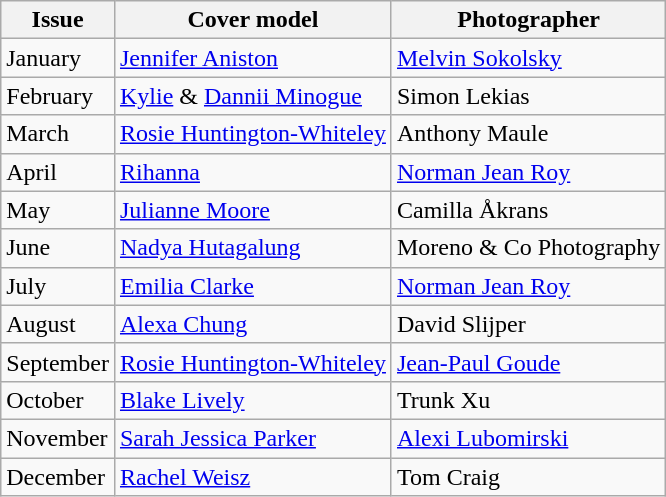<table class="sortable wikitable">
<tr>
<th>Issue</th>
<th>Cover model</th>
<th>Photographer</th>
</tr>
<tr>
<td>January</td>
<td><a href='#'>Jennifer Aniston</a></td>
<td><a href='#'>Melvin Sokolsky</a></td>
</tr>
<tr>
<td>February</td>
<td><a href='#'>Kylie</a> & <a href='#'>Dannii Minogue</a></td>
<td>Simon Lekias</td>
</tr>
<tr>
<td>March</td>
<td><a href='#'>Rosie Huntington-Whiteley</a></td>
<td>Anthony Maule</td>
</tr>
<tr>
<td>April</td>
<td><a href='#'>Rihanna</a></td>
<td><a href='#'>Norman Jean Roy</a></td>
</tr>
<tr>
<td>May</td>
<td><a href='#'>Julianne Moore</a></td>
<td>Camilla Åkrans</td>
</tr>
<tr>
<td>June</td>
<td><a href='#'>Nadya Hutagalung</a></td>
<td>Moreno & Co Photography</td>
</tr>
<tr>
<td>July</td>
<td><a href='#'>Emilia Clarke</a></td>
<td><a href='#'>Norman Jean Roy</a></td>
</tr>
<tr>
<td>August</td>
<td><a href='#'>Alexa Chung</a></td>
<td>David Slijper</td>
</tr>
<tr>
<td>September</td>
<td><a href='#'>Rosie Huntington-Whiteley</a></td>
<td><a href='#'>Jean-Paul Goude</a></td>
</tr>
<tr>
<td>October</td>
<td><a href='#'>Blake Lively</a></td>
<td>Trunk Xu</td>
</tr>
<tr>
<td>November</td>
<td><a href='#'>Sarah Jessica Parker</a></td>
<td><a href='#'>Alexi Lubomirski</a></td>
</tr>
<tr>
<td>December</td>
<td><a href='#'>Rachel Weisz</a></td>
<td>Tom Craig</td>
</tr>
</table>
